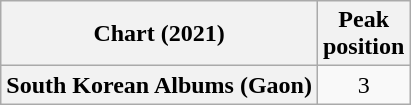<table class="wikitable plainrowheaders" style="text-align:center">
<tr>
<th scope="col">Chart (2021)</th>
<th scope="col">Peak<br>position</th>
</tr>
<tr>
<th scope="row">South Korean Albums (Gaon)</th>
<td>3</td>
</tr>
</table>
